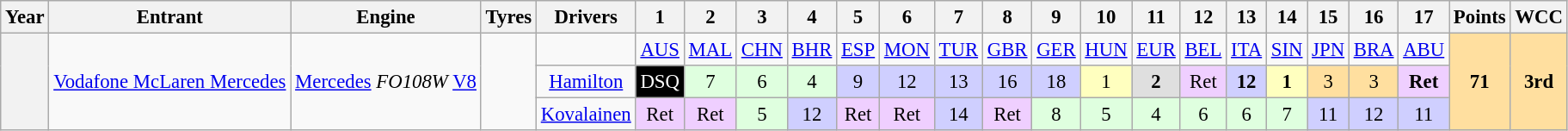<table class="wikitable" style="text-align:center; font-size:95%">
<tr>
<th>Year</th>
<th>Entrant</th>
<th>Engine</th>
<th>Tyres</th>
<th>Drivers</th>
<th>1</th>
<th>2</th>
<th>3</th>
<th>4</th>
<th>5</th>
<th>6</th>
<th>7</th>
<th>8</th>
<th>9</th>
<th>10</th>
<th>11</th>
<th>12</th>
<th>13</th>
<th>14</th>
<th>15</th>
<th>16</th>
<th>17</th>
<th>Points</th>
<th>WCC</th>
</tr>
<tr>
<th rowspan="3"></th>
<td rowspan="3"><a href='#'>Vodafone McLaren Mercedes</a></td>
<td rowspan="3"><a href='#'>Mercedes</a> <em>FO108W</em> <a href='#'>V8</a></td>
<td rowspan="3"></td>
<td></td>
<td><a href='#'>AUS</a></td>
<td><a href='#'>MAL</a></td>
<td><a href='#'>CHN</a></td>
<td><a href='#'>BHR</a></td>
<td><a href='#'>ESP</a></td>
<td><a href='#'>MON</a></td>
<td><a href='#'>TUR</a></td>
<td><a href='#'>GBR</a></td>
<td><a href='#'>GER</a></td>
<td><a href='#'>HUN</a></td>
<td><a href='#'>EUR</a></td>
<td><a href='#'>BEL</a></td>
<td><a href='#'>ITA</a></td>
<td><a href='#'>SIN</a></td>
<td><a href='#'>JPN</a></td>
<td><a href='#'>BRA</a></td>
<td><a href='#'>ABU</a></td>
<td rowspan="3" style="background:#ffdf9f;"><strong>71</strong></td>
<td rowspan="3" style="background:#ffdf9f;"><strong>3rd</strong></td>
</tr>
<tr>
<td><a href='#'>Hamilton</a></td>
<td style="background:#000000; color:white">DSQ</td>
<td style="background:#DFFFDF;">7</td>
<td style="background:#DFFFDF;">6</td>
<td style="background:#DFFFDF;">4</td>
<td style="background:#CFCFFF;">9</td>
<td style="background:#CFCFFF;">12</td>
<td style="background:#CFCFFF;">13</td>
<td style="background:#CFCFFF;">16</td>
<td style="background:#CFCFFF;">18</td>
<td style="background:#FFFFBF;">1</td>
<td style="background:#DFDFDF;"><strong>2</strong></td>
<td style="background:#EFCFFF;">Ret</td>
<td style="background:#CFCFFF;"><strong>12</strong></td>
<td style="background:#FFFFBF;"><strong>1</strong></td>
<td style="background:#FFDF9F;">3</td>
<td style="background:#FFDF9F;">3</td>
<td style="background:#EFCFFF;"><strong>Ret</strong></td>
</tr>
<tr>
<td><a href='#'>Kovalainen</a></td>
<td style="background:#EFCFFF;">Ret</td>
<td style="background:#EFCFFF;">Ret</td>
<td style="background:#DFFFDF;">5</td>
<td style="background:#CFCFFF;">12</td>
<td style="background:#EFCFFF;">Ret</td>
<td style="background:#EFCFFF;">Ret</td>
<td style="background:#CFCFFF;">14</td>
<td style="background:#EFCFFF;">Ret</td>
<td style="background:#DFFFDF;">8</td>
<td style="background:#DFFFDF;">5</td>
<td style="background:#DFFFDF;">4</td>
<td style="background:#DFFFDF;">6</td>
<td style="background:#DFFFDF;">6</td>
<td style="background:#DFFFDF;">7</td>
<td style="background:#CFCFFF;">11</td>
<td style="background:#CFCFFF;">12</td>
<td style="background:#CFCFFF;">11</td>
</tr>
</table>
